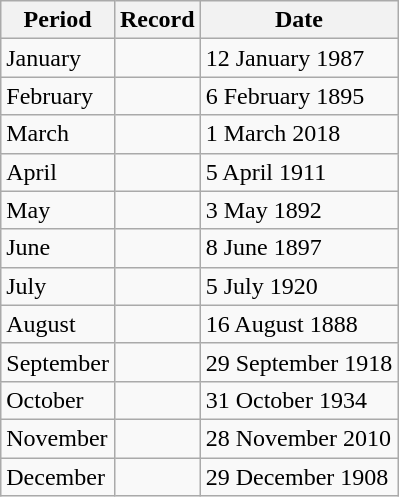<table class="wikitable">
<tr>
<th>Period</th>
<th>Record</th>
<th>Date</th>
</tr>
<tr>
<td>January</td>
<td align="right"></td>
<td>12 January 1987</td>
</tr>
<tr>
<td>February</td>
<td align="right"></td>
<td>6 February 1895</td>
</tr>
<tr>
<td>March</td>
<td align="right"></td>
<td>1 March 2018</td>
</tr>
<tr>
<td>April</td>
<td align="right"></td>
<td>5 April 1911</td>
</tr>
<tr>
<td>May</td>
<td align="right"></td>
<td>3 May 1892</td>
</tr>
<tr>
<td>June</td>
<td align="right"></td>
<td>8 June 1897</td>
</tr>
<tr>
<td>July</td>
<td align="right"></td>
<td>5 July 1920</td>
</tr>
<tr>
<td>August</td>
<td align="right"></td>
<td>16 August 1888</td>
</tr>
<tr>
<td>September</td>
<td align="right"></td>
<td>29 September 1918</td>
</tr>
<tr>
<td>October</td>
<td align="right"></td>
<td>31 October 1934</td>
</tr>
<tr>
<td>November</td>
<td align="right"></td>
<td>28 November 2010</td>
</tr>
<tr>
<td>December</td>
<td align="right"></td>
<td>29 December 1908</td>
</tr>
</table>
